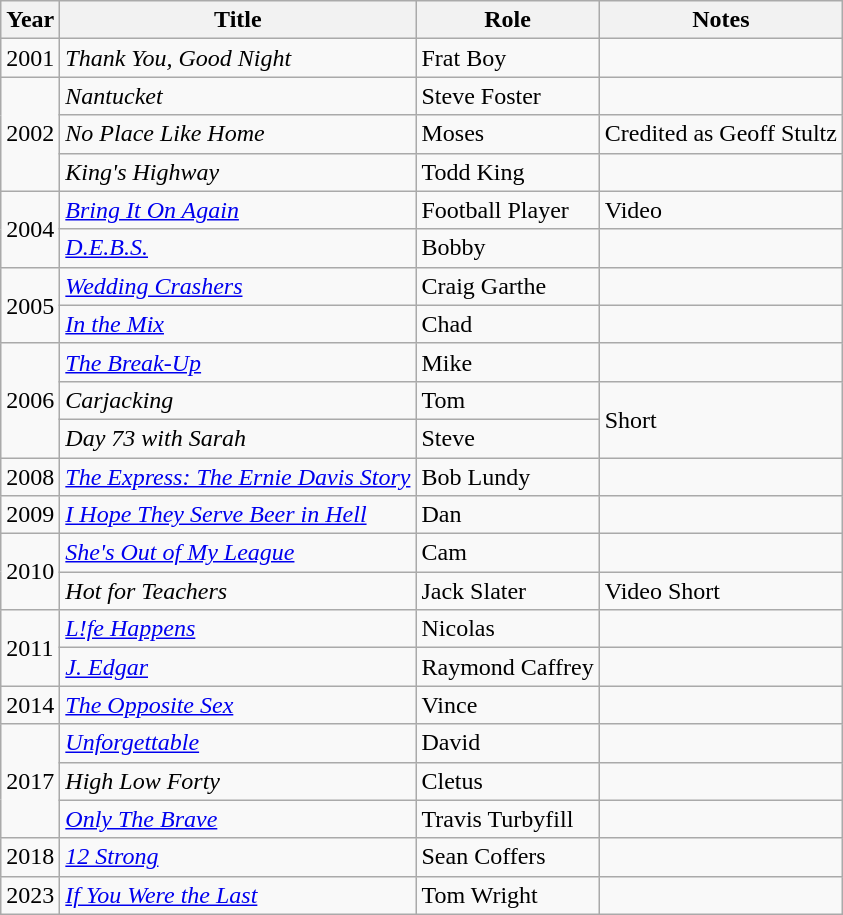<table class="wikitable sortable">
<tr>
<th>Year</th>
<th>Title</th>
<th>Role</th>
<th class="unsortable">Notes</th>
</tr>
<tr>
<td>2001</td>
<td><em>Thank You, Good Night</em></td>
<td>Frat Boy</td>
<td></td>
</tr>
<tr>
<td rowspan=3>2002</td>
<td><em>Nantucket</em></td>
<td>Steve Foster</td>
<td></td>
</tr>
<tr>
<td><em>No Place Like Home</em></td>
<td>Moses</td>
<td>Credited as Geoff Stultz</td>
</tr>
<tr>
<td><em>King's Highway</em></td>
<td>Todd King</td>
<td></td>
</tr>
<tr>
<td rowspan=2>2004</td>
<td><em><a href='#'>Bring It On Again</a></em></td>
<td>Football Player</td>
<td>Video</td>
</tr>
<tr>
<td><em><a href='#'>D.E.B.S.</a></em></td>
<td>Bobby</td>
<td></td>
</tr>
<tr>
<td rowspan=2>2005</td>
<td><em><a href='#'>Wedding Crashers</a></em></td>
<td>Craig Garthe</td>
<td></td>
</tr>
<tr>
<td><em><a href='#'>In the Mix</a></em></td>
<td>Chad</td>
<td></td>
</tr>
<tr>
<td rowspan=3>2006</td>
<td><em><a href='#'>The Break-Up</a></em></td>
<td>Mike</td>
<td></td>
</tr>
<tr>
<td><em>Carjacking</em></td>
<td>Tom</td>
<td rowspan=2>Short</td>
</tr>
<tr>
<td><em>Day 73 with Sarah</em></td>
<td>Steve</td>
</tr>
<tr>
<td>2008</td>
<td><em><a href='#'>The Express: The Ernie Davis Story</a></em></td>
<td>Bob Lundy</td>
<td></td>
</tr>
<tr>
<td>2009</td>
<td><em><a href='#'>I Hope They Serve Beer in Hell</a></em></td>
<td>Dan</td>
<td></td>
</tr>
<tr>
<td rowspan=2>2010</td>
<td><em><a href='#'>She's Out of My League</a></em></td>
<td>Cam</td>
<td></td>
</tr>
<tr>
<td><em>Hot for Teachers</em></td>
<td>Jack Slater</td>
<td>Video Short</td>
</tr>
<tr>
<td rowspan=2>2011</td>
<td><em><a href='#'>L!fe Happens</a></em></td>
<td>Nicolas</td>
<td></td>
</tr>
<tr>
<td><em><a href='#'>J. Edgar</a></em></td>
<td>Raymond Caffrey</td>
<td></td>
</tr>
<tr>
<td>2014</td>
<td><em><a href='#'>The Opposite Sex</a></em></td>
<td>Vince</td>
<td></td>
</tr>
<tr>
<td rowspan=3>2017</td>
<td><em><a href='#'>Unforgettable</a></em></td>
<td>David</td>
<td></td>
</tr>
<tr>
<td><em>High Low Forty</em></td>
<td>Cletus</td>
<td></td>
</tr>
<tr>
<td><em><a href='#'>Only The Brave</a></em></td>
<td>Travis Turbyfill</td>
<td></td>
</tr>
<tr>
<td>2018</td>
<td><em><a href='#'>12 Strong</a></em></td>
<td>Sean Coffers</td>
<td></td>
</tr>
<tr>
<td>2023</td>
<td><em><a href='#'>If You Were the Last</a></em></td>
<td>Tom Wright</td>
<td></td>
</tr>
</table>
